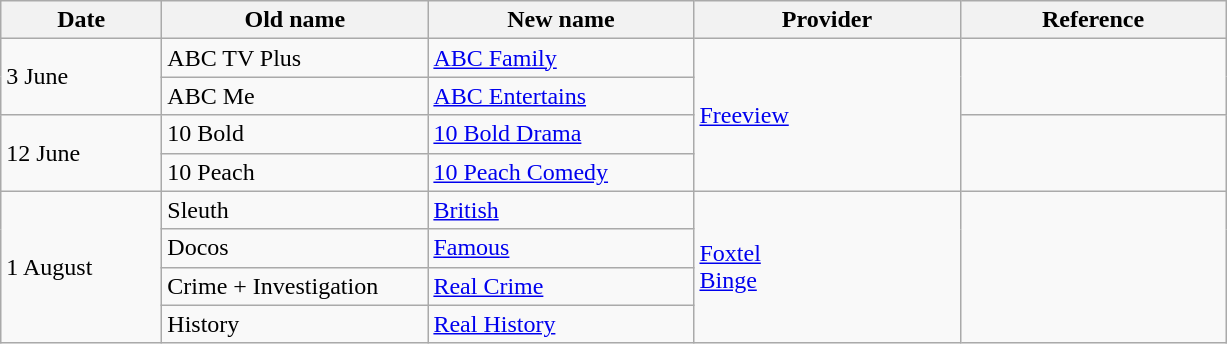<table class="wikitable">
<tr>
<th width=100>Date</th>
<th width=170>Old name</th>
<th width=170>New name</th>
<th width=170>Provider</th>
<th width=170>Reference</th>
</tr>
<tr>
<td rowspan=2>3 June</td>
<td>ABC TV Plus</td>
<td><a href='#'>ABC Family</a></td>
<td rowspan=4><a href='#'>Freeview</a></td>
<td rowspan=2></td>
</tr>
<tr>
<td>ABC Me</td>
<td><a href='#'>ABC Entertains</a></td>
</tr>
<tr>
<td rowspan=2>12 June</td>
<td>10 Bold</td>
<td><a href='#'>10 Bold Drama</a></td>
<td rowspan=2></td>
</tr>
<tr>
<td>10 Peach</td>
<td><a href='#'>10 Peach Comedy</a></td>
</tr>
<tr>
<td rowspan=4>1 August</td>
<td>Sleuth</td>
<td><a href='#'>British</a></td>
<td rowspan=4><a href='#'>Foxtel</a><br><a href='#'>Binge</a></td>
<td rowspan=4></td>
</tr>
<tr>
<td>Docos</td>
<td><a href='#'>Famous</a></td>
</tr>
<tr>
<td>Crime + Investigation</td>
<td><a href='#'>Real Crime</a></td>
</tr>
<tr>
<td>History</td>
<td><a href='#'>Real History</a></td>
</tr>
</table>
